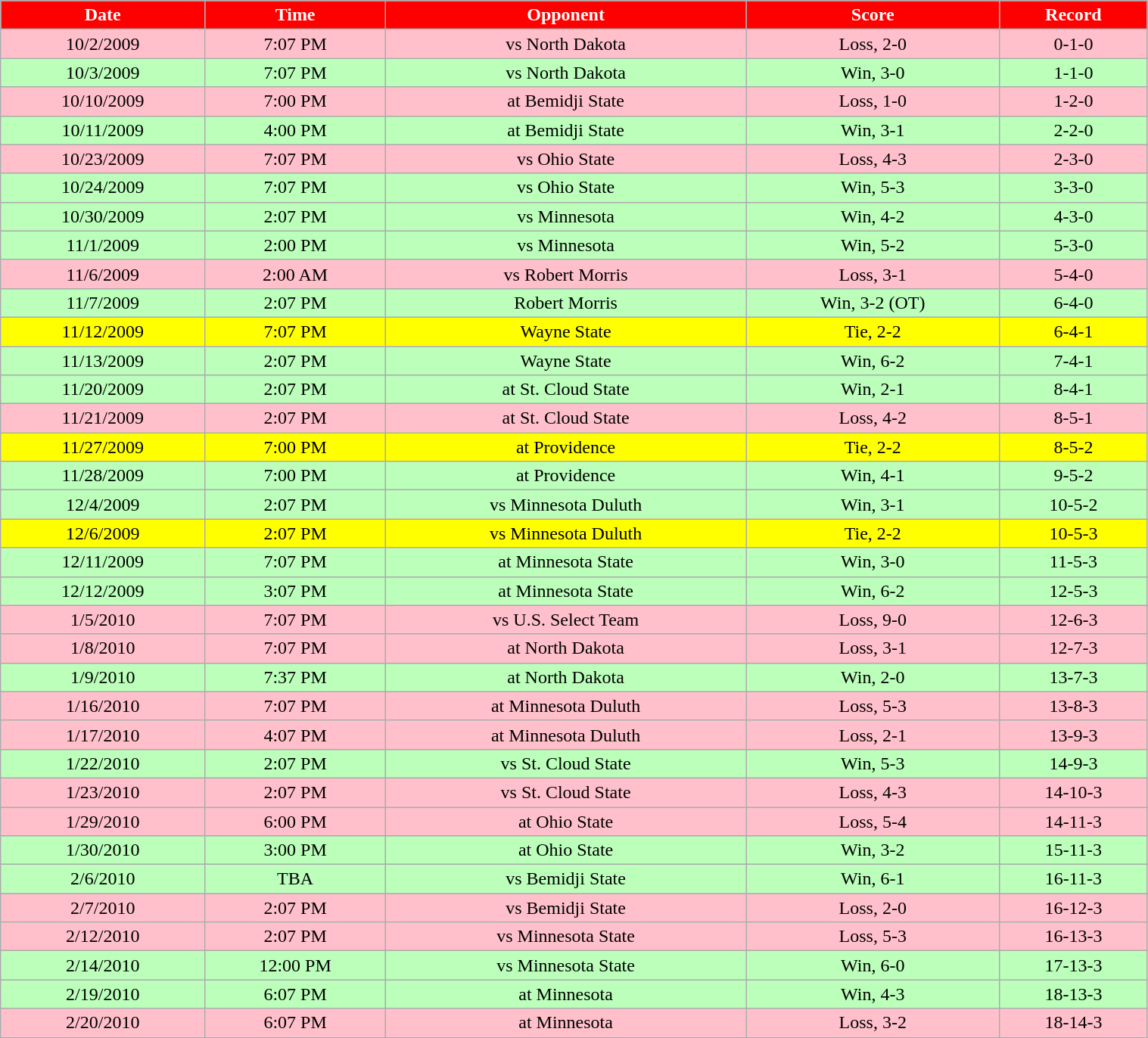<table class="wikitable" width="80%">
<tr align="center"  style=" background:red; color:#FFFFFF; ">
<td><strong>Date</strong></td>
<td><strong>Time</strong></td>
<td><strong>Opponent</strong></td>
<td><strong>Score</strong></td>
<td><strong>Record</strong></td>
</tr>
<tr align="center" bgcolor="pink">
<td>10/2/2009</td>
<td>7:07 PM</td>
<td>vs North Dakota</td>
<td>Loss, 2-0 </td>
<td>0-1-0</td>
</tr>
<tr align="center" bgcolor="bbffbb">
<td>10/3/2009</td>
<td>7:07 PM</td>
<td>vs North Dakota</td>
<td>Win, 3-0</td>
<td>1-1-0</td>
</tr>
<tr align="center" bgcolor="pink">
<td>10/10/2009</td>
<td>7:00 PM</td>
<td>at Bemidji State</td>
<td>Loss, 1-0</td>
<td>1-2-0</td>
</tr>
<tr align="center" bgcolor="bbffbb">
<td>10/11/2009</td>
<td>4:00 PM</td>
<td>at Bemidji State</td>
<td>Win, 3-1</td>
<td>2-2-0</td>
</tr>
<tr align="center" bgcolor="pink">
<td>10/23/2009</td>
<td>7:07 PM</td>
<td>vs Ohio State</td>
<td>Loss, 4-3</td>
<td>2-3-0</td>
</tr>
<tr align="center" bgcolor="bbffbb">
<td>10/24/2009</td>
<td>7:07 PM</td>
<td>vs Ohio State</td>
<td>Win, 5-3</td>
<td>3-3-0</td>
</tr>
<tr align="center" bgcolor="bbffbb">
<td>10/30/2009</td>
<td>2:07 PM</td>
<td>vs Minnesota</td>
<td>Win, 4-2</td>
<td>4-3-0</td>
</tr>
<tr align="center" bgcolor="bbffbb">
<td>11/1/2009</td>
<td>2:00 PM</td>
<td>vs Minnesota</td>
<td>Win, 5-2</td>
<td>5-3-0</td>
</tr>
<tr align="center" bgcolor="pink">
<td>11/6/2009</td>
<td>2:00 AM</td>
<td>vs Robert Morris</td>
<td>Loss, 3-1</td>
<td>5-4-0</td>
</tr>
<tr align="center" bgcolor="bbffbb">
<td>11/7/2009</td>
<td>2:07 PM</td>
<td>Robert Morris</td>
<td>Win, 3-2 (OT)</td>
<td>6-4-0</td>
</tr>
<tr align="center" bgcolor="yellow">
<td>11/12/2009</td>
<td>7:07 PM</td>
<td>Wayne State</td>
<td>Tie, 2-2</td>
<td>6-4-1</td>
</tr>
<tr align="center" bgcolor="bbffbb">
<td>11/13/2009</td>
<td>2:07 PM</td>
<td>Wayne State</td>
<td>Win, 6-2</td>
<td>7-4-1</td>
</tr>
<tr align="center" bgcolor="bbffbb">
<td>11/20/2009</td>
<td>2:07 PM</td>
<td>at St. Cloud State</td>
<td>Win, 2-1</td>
<td>8-4-1</td>
</tr>
<tr align="center" bgcolor="pink">
<td>11/21/2009</td>
<td>2:07 PM</td>
<td>at St. Cloud State</td>
<td>Loss, 4-2</td>
<td>8-5-1</td>
</tr>
<tr align="center" bgcolor="yellow">
<td>11/27/2009</td>
<td>7:00 PM</td>
<td>at Providence</td>
<td>Tie, 2-2</td>
<td>8-5-2</td>
</tr>
<tr align="center" bgcolor="bbffbb">
<td>11/28/2009</td>
<td>7:00 PM</td>
<td>at Providence</td>
<td>Win, 4-1</td>
<td>9-5-2</td>
</tr>
<tr align="center" bgcolor="bbffbb">
<td>12/4/2009</td>
<td>2:07 PM</td>
<td>vs Minnesota Duluth</td>
<td>Win, 3-1</td>
<td>10-5-2</td>
</tr>
<tr align="center" bgcolor="yellow">
<td>12/6/2009</td>
<td>2:07 PM</td>
<td>vs Minnesota Duluth</td>
<td>Tie, 2-2</td>
<td>10-5-3</td>
</tr>
<tr align="center" bgcolor="bbffbb">
<td>12/11/2009</td>
<td>7:07 PM</td>
<td>at Minnesota State</td>
<td>Win, 3-0</td>
<td>11-5-3</td>
</tr>
<tr align="center" bgcolor="bbffbb">
<td>12/12/2009</td>
<td>3:07 PM</td>
<td>at Minnesota State</td>
<td>Win, 6-2</td>
<td>12-5-3</td>
</tr>
<tr align="center" bgcolor="pink">
<td>1/5/2010</td>
<td>7:07 PM</td>
<td>vs U.S. Select Team</td>
<td>Loss, 9-0</td>
<td>12-6-3</td>
</tr>
<tr align="center" bgcolor="pink">
<td>1/8/2010</td>
<td>7:07 PM</td>
<td>at North Dakota</td>
<td>Loss, 3-1</td>
<td>12-7-3</td>
</tr>
<tr align="center" bgcolor="bbffbb">
<td>1/9/2010</td>
<td>7:37 PM</td>
<td>at North Dakota</td>
<td>Win, 2-0</td>
<td>13-7-3</td>
</tr>
<tr align="center" bgcolor="pink">
<td>1/16/2010</td>
<td>7:07 PM</td>
<td>at Minnesota Duluth</td>
<td>Loss,  5-3</td>
<td>13-8-3</td>
</tr>
<tr align="center" bgcolor="pink">
<td>1/17/2010</td>
<td>4:07 PM</td>
<td>at Minnesota Duluth</td>
<td>Loss,  2-1</td>
<td>13-9-3</td>
</tr>
<tr align="center" bgcolor="bbffbb">
<td>1/22/2010</td>
<td>2:07 PM</td>
<td>vs St. Cloud State</td>
<td>Win, 5-3</td>
<td>14-9-3</td>
</tr>
<tr align="center" bgcolor="pink">
<td>1/23/2010</td>
<td>2:07 PM</td>
<td>vs St. Cloud State</td>
<td>Loss, 4-3</td>
<td>14-10-3</td>
</tr>
<tr align="center" bgcolor="pink">
<td>1/29/2010</td>
<td>6:00 PM</td>
<td>at Ohio State</td>
<td>Loss, 5-4</td>
<td>14-11-3</td>
</tr>
<tr align="center" bgcolor="bbffbb">
<td>1/30/2010</td>
<td>3:00 PM</td>
<td>at Ohio State</td>
<td>Win, 3-2</td>
<td>15-11-3</td>
</tr>
<tr align="center" bgcolor="bbffbb">
<td>2/6/2010</td>
<td>TBA</td>
<td>vs Bemidji State</td>
<td>Win,  6-1</td>
<td>16-11-3</td>
</tr>
<tr align="center" bgcolor="pink">
<td>2/7/2010</td>
<td>2:07 PM</td>
<td>vs Bemidji State</td>
<td>Loss,  2-0</td>
<td>16-12-3</td>
</tr>
<tr align="center" bgcolor="pink">
<td>2/12/2010</td>
<td>2:07 PM</td>
<td>vs Minnesota State</td>
<td>Loss, 5-3</td>
<td>16-13-3</td>
</tr>
<tr align="center" bgcolor="bbffbb">
<td>2/14/2010</td>
<td>12:00 PM</td>
<td>vs Minnesota State</td>
<td>Win, 6-0</td>
<td>17-13-3</td>
</tr>
<tr align="center" bgcolor="bbffbb">
<td>2/19/2010</td>
<td>6:07 PM</td>
<td>at Minnesota</td>
<td>Win, 4-3</td>
<td>18-13-3</td>
</tr>
<tr align="center" bgcolor="pink">
<td>2/20/2010</td>
<td>6:07 PM</td>
<td>at Minnesota</td>
<td>Loss, 3-2</td>
<td>18-14-3</td>
</tr>
<tr align="center" bgcolor="">
</tr>
</table>
